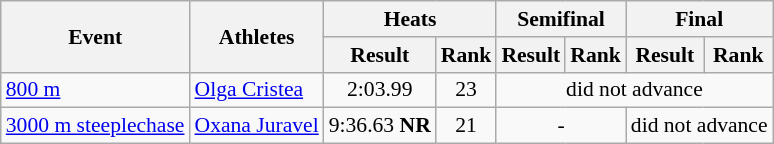<table class="wikitable" border="1" style="font-size:90%">
<tr>
<th rowspan="2">Event</th>
<th rowspan="2">Athletes</th>
<th colspan="2">Heats</th>
<th colspan="2">Semifinal</th>
<th colspan="2">Final</th>
</tr>
<tr>
<th>Result</th>
<th>Rank</th>
<th>Result</th>
<th>Rank</th>
<th>Result</th>
<th>Rank</th>
</tr>
<tr>
<td><a href='#'>800 m</a></td>
<td><a href='#'>Olga Cristea</a></td>
<td align=center>2:03.99</td>
<td align=center>23</td>
<td align=center colspan=4>did not advance</td>
</tr>
<tr>
<td><a href='#'>3000 m steeplechase</a></td>
<td><a href='#'>Oxana Juravel</a></td>
<td align=center>9:36.63 <strong>NR</strong></td>
<td align=center>21</td>
<td align=center colspan=2>-</td>
<td align=center colspan=2>did not advance</td>
</tr>
</table>
